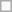<table class=wikitable>
<tr>
<td></td>
</tr>
</table>
